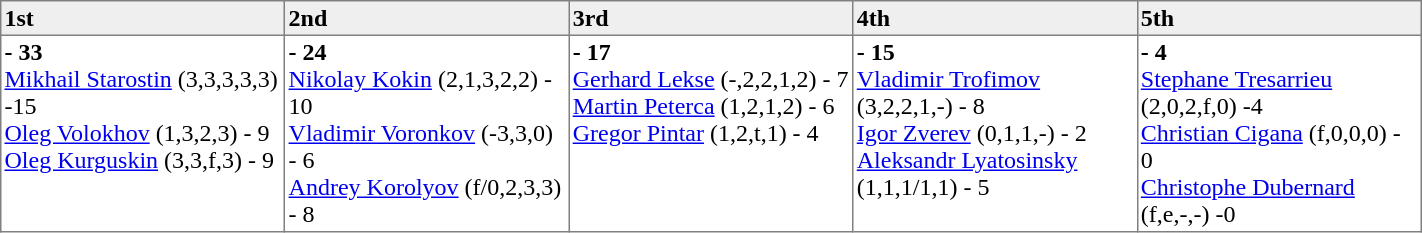<table border=1 cellpadding=2 cellspacing=0 width=75% style="border-collapse:collapse">
<tr align=left style="background:#efefef;">
<th width=15%>1st</th>
<th width=15%>2nd</th>
<th width=15%>3rd</th>
<th width=15%>4th</th>
<th width=15%>5th</th>
</tr>
<tr align=left>
<td valign=top align=left><strong> - 33</strong><br><a href='#'>Mikhail Starostin</a> (3,3,3,3,3) -15<br><a href='#'>Oleg Volokhov</a> (1,3,2,3) - 9<br><a href='#'>Oleg Kurguskin</a> (3,3,f,3) - 9</td>
<td valign=top align=left><strong> - 24</strong><br><a href='#'>Nikolay Kokin</a> (2,1,3,2,2) - 10<br><a href='#'>Vladimir Voronkov</a> (-3,3,0) - 6<br><a href='#'>Andrey Korolyov</a> (f/0,2,3,3) - 8</td>
<td valign=top align=left><strong> - 17</strong><br><a href='#'>Gerhard Lekse</a> (-,2,2,1,2) - 7<br><a href='#'>Martin Peterca</a> (1,2,1,2) - 6<br><a href='#'>Gregor Pintar</a> (1,2,t,1) - 4</td>
<td valign=top align=left><strong> - 15</strong><br><a href='#'>Vladimir Trofimov</a> (3,2,2,1,-) - 8<br><a href='#'>Igor Zverev</a> (0,1,1,-) - 2<br><a href='#'>Aleksandr Lyatosinsky</a> (1,1,1/1,1) - 5</td>
<td valign=top align=left><strong> - 4</strong><br><a href='#'>Stephane Tresarrieu</a> (2,0,2,f,0) -4<br><a href='#'>Christian Cigana</a> (f,0,0,0) - 0<br><a href='#'>Christophe Dubernard</a> (f,e,-,-) -0</td>
</tr>
</table>
